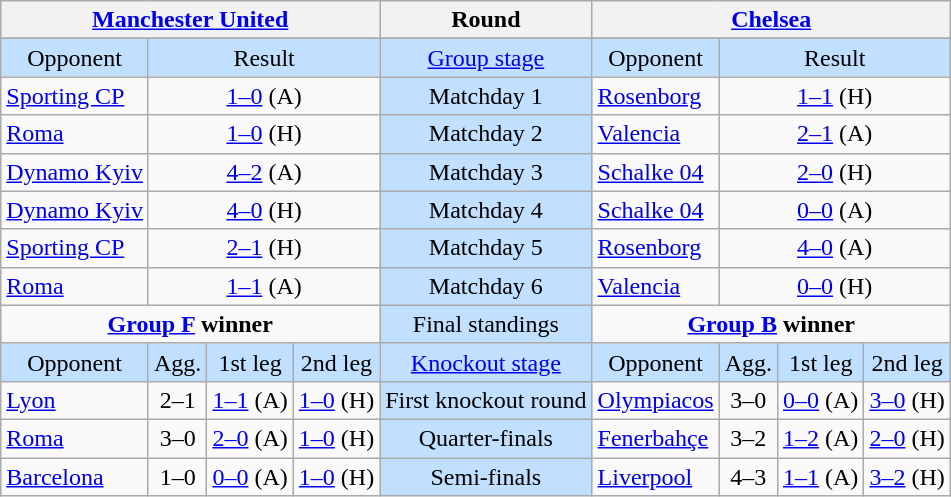<table class="wikitable" style="text-align:center">
<tr>
<th colspan=4> <a href='#'>Manchester United</a></th>
<th>Round</th>
<th colspan=4> <a href='#'>Chelsea</a></th>
</tr>
<tr>
</tr>
<tr bgcolor=#c1e0ff>
<td>Opponent</td>
<td colspan=3>Result</td>
<td><a href='#'>Group stage</a></td>
<td>Opponent</td>
<td colspan=3>Result</td>
</tr>
<tr>
<td align=left> <a href='#'>Sporting CP</a></td>
<td colspan=3><a href='#'>1–0</a> (A)</td>
<td bgcolor=#c1e0ff>Matchday 1</td>
<td align=left> <a href='#'>Rosenborg</a></td>
<td colspan=3><a href='#'>1–1</a> (H)</td>
</tr>
<tr>
<td align=left> <a href='#'>Roma</a></td>
<td colspan=3><a href='#'>1–0</a> (H)</td>
<td bgcolor=#c1e0ff>Matchday 2</td>
<td align=left> <a href='#'>Valencia</a></td>
<td colspan=3><a href='#'>2–1</a> (A)</td>
</tr>
<tr>
<td align=left> <a href='#'>Dynamo Kyiv</a></td>
<td colspan=3><a href='#'>4–2</a> (A)</td>
<td bgcolor=#c1e0ff>Matchday 3</td>
<td align=left> <a href='#'>Schalke 04</a></td>
<td colspan=3><a href='#'>2–0</a> (H)</td>
</tr>
<tr>
<td align=left> <a href='#'>Dynamo Kyiv</a></td>
<td colspan=3><a href='#'>4–0</a> (H)</td>
<td bgcolor=#c1e0ff>Matchday 4</td>
<td align=left> <a href='#'>Schalke 04</a></td>
<td colspan=3><a href='#'>0–0</a> (A)</td>
</tr>
<tr>
<td align=left> <a href='#'>Sporting CP</a></td>
<td colspan=3><a href='#'>2–1</a> (H)</td>
<td bgcolor=#c1e0ff>Matchday 5</td>
<td align=left> <a href='#'>Rosenborg</a></td>
<td colspan=3><a href='#'>4–0</a> (A)</td>
</tr>
<tr>
<td align=left> <a href='#'>Roma</a></td>
<td colspan=3><a href='#'>1–1</a> (A)</td>
<td bgcolor=#c1e0ff>Matchday 6</td>
<td align=left> <a href='#'>Valencia</a></td>
<td colspan=3><a href='#'>0–0</a> (H)</td>
</tr>
<tr>
<td colspan=4 align=center valign=top><strong><a href='#'>Group F</a> winner</strong><br></td>
<td bgcolor=#c1e0ff>Final standings</td>
<td colspan=4 align=center valign=top><strong><a href='#'>Group B</a> winner</strong><br></td>
</tr>
<tr bgcolor=#c1e0ff>
<td>Opponent</td>
<td>Agg.</td>
<td>1st leg</td>
<td>2nd leg</td>
<td><a href='#'>Knockout stage</a></td>
<td>Opponent</td>
<td>Agg.</td>
<td>1st leg</td>
<td>2nd leg</td>
</tr>
<tr>
<td align=left> <a href='#'>Lyon</a></td>
<td>2–1</td>
<td><a href='#'>1–1</a> (A)</td>
<td><a href='#'>1–0</a> (H)</td>
<td bgcolor=#c1e0ff>First knockout round</td>
<td align=left> <a href='#'>Olympiacos</a></td>
<td>3–0</td>
<td><a href='#'>0–0</a> (A)</td>
<td><a href='#'>3–0</a> (H)</td>
</tr>
<tr>
<td align=left> <a href='#'>Roma</a></td>
<td>3–0</td>
<td><a href='#'>2–0</a> (A)</td>
<td><a href='#'>1–0</a> (H)</td>
<td bgcolor=#c1e0ff>Quarter-finals</td>
<td align=left> <a href='#'>Fenerbahçe</a></td>
<td>3–2</td>
<td><a href='#'>1–2</a> (A)</td>
<td><a href='#'>2–0</a> (H)</td>
</tr>
<tr>
<td align=left> <a href='#'>Barcelona</a></td>
<td>1–0</td>
<td><a href='#'>0–0</a> (A)</td>
<td><a href='#'>1–0</a> (H)</td>
<td bgcolor=#c1e0ff>Semi-finals</td>
<td align=left> <a href='#'>Liverpool</a></td>
<td>4–3</td>
<td><a href='#'>1–1</a> (A)</td>
<td><a href='#'>3–2</a>  (H)</td>
</tr>
</table>
